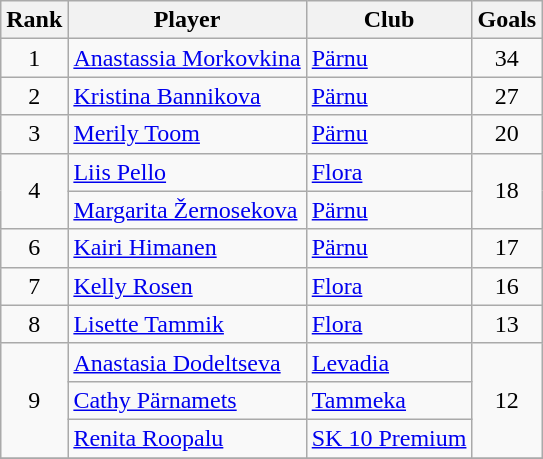<table class="wikitable" style="text-align:center">
<tr>
<th>Rank</th>
<th>Player</th>
<th>Club</th>
<th>Goals</th>
</tr>
<tr>
<td>1</td>
<td align="left"> <a href='#'>Anastassia Morkovkina</a></td>
<td align="left"><a href='#'>Pärnu</a></td>
<td>34</td>
</tr>
<tr>
<td>2</td>
<td align="left"> <a href='#'>Kristina Bannikova</a></td>
<td align="left"><a href='#'>Pärnu</a></td>
<td>27</td>
</tr>
<tr>
<td>3</td>
<td align="left"> <a href='#'>Merily Toom</a></td>
<td align="left"><a href='#'>Pärnu</a></td>
<td>20</td>
</tr>
<tr>
<td rowspan=2>4</td>
<td align="left"> <a href='#'>Liis Pello</a></td>
<td align="left"><a href='#'>Flora</a></td>
<td rowspan=2>18</td>
</tr>
<tr>
<td align="left"> <a href='#'>Margarita Žernosekova</a></td>
<td align="left"><a href='#'>Pärnu</a></td>
</tr>
<tr>
<td>6</td>
<td align="left"> <a href='#'>Kairi Himanen</a></td>
<td align="left"><a href='#'>Pärnu</a></td>
<td>17</td>
</tr>
<tr>
<td>7</td>
<td align="left"> <a href='#'>Kelly Rosen</a></td>
<td align="left"><a href='#'>Flora</a></td>
<td>16</td>
</tr>
<tr>
<td>8</td>
<td align="left"> <a href='#'>Lisette Tammik</a></td>
<td align="left"><a href='#'>Flora</a></td>
<td>13</td>
</tr>
<tr>
<td rowspan=3>9</td>
<td align="left"> <a href='#'>Anastasia Dodeltseva</a></td>
<td align="left"><a href='#'>Levadia</a></td>
<td rowspan=3>12</td>
</tr>
<tr>
<td align="left"> <a href='#'>Cathy Pärnamets</a></td>
<td align="left"><a href='#'>Tammeka</a></td>
</tr>
<tr>
<td align="left"> <a href='#'>Renita Roopalu</a></td>
<td align="left"><a href='#'>SK 10 Premium</a></td>
</tr>
<tr>
</tr>
</table>
